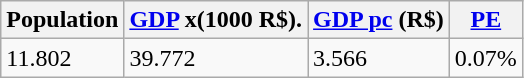<table class="wikitable">
<tr>
<th>Population</th>
<th><a href='#'>GDP</a> x(1000 R$).</th>
<th><a href='#'>GDP pc</a> (R$)</th>
<th><a href='#'>PE</a></th>
</tr>
<tr>
<td>11.802</td>
<td>39.772</td>
<td>3.566</td>
<td>0.07%</td>
</tr>
</table>
